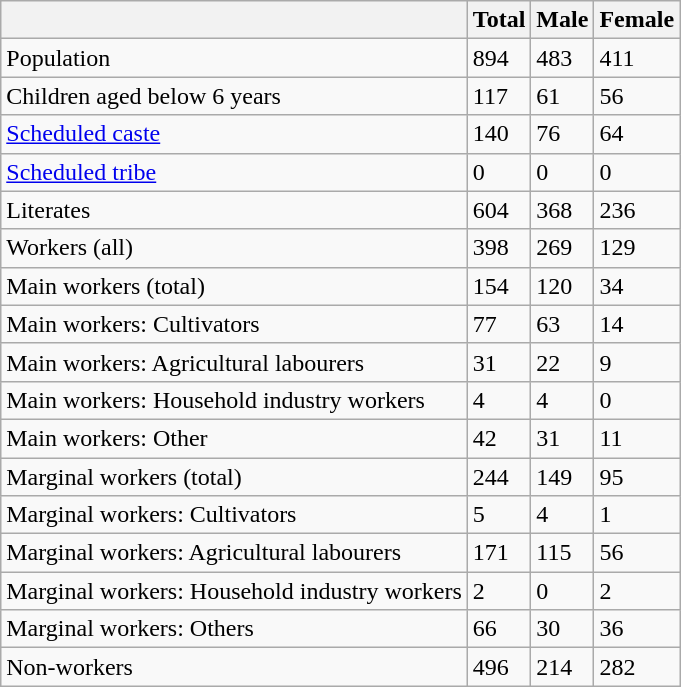<table class="wikitable sortable">
<tr>
<th></th>
<th>Total</th>
<th>Male</th>
<th>Female</th>
</tr>
<tr>
<td>Population</td>
<td>894</td>
<td>483</td>
<td>411</td>
</tr>
<tr>
<td>Children aged below 6 years</td>
<td>117</td>
<td>61</td>
<td>56</td>
</tr>
<tr>
<td><a href='#'>Scheduled caste</a></td>
<td>140</td>
<td>76</td>
<td>64</td>
</tr>
<tr>
<td><a href='#'>Scheduled tribe</a></td>
<td>0</td>
<td>0</td>
<td>0</td>
</tr>
<tr>
<td>Literates</td>
<td>604</td>
<td>368</td>
<td>236</td>
</tr>
<tr>
<td>Workers (all)</td>
<td>398</td>
<td>269</td>
<td>129</td>
</tr>
<tr>
<td>Main workers (total)</td>
<td>154</td>
<td>120</td>
<td>34</td>
</tr>
<tr>
<td>Main workers: Cultivators</td>
<td>77</td>
<td>63</td>
<td>14</td>
</tr>
<tr>
<td>Main workers: Agricultural labourers</td>
<td>31</td>
<td>22</td>
<td>9</td>
</tr>
<tr>
<td>Main workers: Household industry workers</td>
<td>4</td>
<td>4</td>
<td>0</td>
</tr>
<tr>
<td>Main workers: Other</td>
<td>42</td>
<td>31</td>
<td>11</td>
</tr>
<tr>
<td>Marginal workers (total)</td>
<td>244</td>
<td>149</td>
<td>95</td>
</tr>
<tr>
<td>Marginal workers: Cultivators</td>
<td>5</td>
<td>4</td>
<td>1</td>
</tr>
<tr>
<td>Marginal workers: Agricultural labourers</td>
<td>171</td>
<td>115</td>
<td>56</td>
</tr>
<tr>
<td>Marginal workers: Household industry workers</td>
<td>2</td>
<td>0</td>
<td>2</td>
</tr>
<tr>
<td>Marginal workers: Others</td>
<td>66</td>
<td>30</td>
<td>36</td>
</tr>
<tr>
<td>Non-workers</td>
<td>496</td>
<td>214</td>
<td>282</td>
</tr>
</table>
